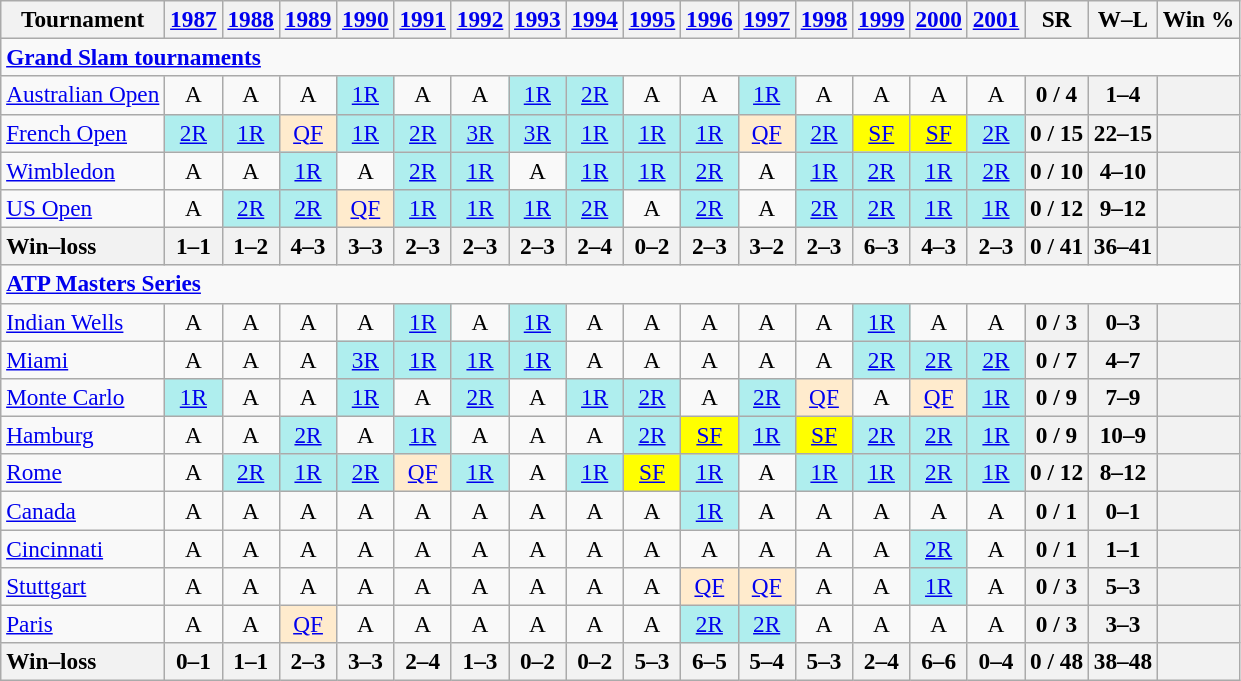<table class=wikitable style=text-align:center;font-size:97%>
<tr>
<th>Tournament</th>
<th><a href='#'>1987</a></th>
<th><a href='#'>1988</a></th>
<th><a href='#'>1989</a></th>
<th><a href='#'>1990</a></th>
<th><a href='#'>1991</a></th>
<th><a href='#'>1992</a></th>
<th><a href='#'>1993</a></th>
<th><a href='#'>1994</a></th>
<th><a href='#'>1995</a></th>
<th><a href='#'>1996</a></th>
<th><a href='#'>1997</a></th>
<th><a href='#'>1998</a></th>
<th><a href='#'>1999</a></th>
<th><a href='#'>2000</a></th>
<th><a href='#'>2001</a></th>
<th>SR</th>
<th>W–L</th>
<th>Win %</th>
</tr>
<tr>
<td colspan=23 align=left><strong><a href='#'>Grand Slam tournaments</a></strong></td>
</tr>
<tr>
<td align=left><a href='#'>Australian Open</a></td>
<td>A</td>
<td>A</td>
<td>A</td>
<td bgcolor=afeeee><a href='#'>1R</a></td>
<td>A</td>
<td>A</td>
<td bgcolor=afeeee><a href='#'>1R</a></td>
<td bgcolor=afeeee><a href='#'>2R</a></td>
<td>A</td>
<td>A</td>
<td bgcolor=afeeee><a href='#'>1R</a></td>
<td>A</td>
<td>A</td>
<td>A</td>
<td>A</td>
<th>0 / 4</th>
<th>1–4</th>
<th></th>
</tr>
<tr>
<td align=left><a href='#'>French Open</a></td>
<td bgcolor=afeeee><a href='#'>2R</a></td>
<td bgcolor=afeeee><a href='#'>1R</a></td>
<td bgcolor=ffebcd><a href='#'>QF</a></td>
<td bgcolor=afeeee><a href='#'>1R</a></td>
<td bgcolor=afeeee><a href='#'>2R</a></td>
<td bgcolor=afeeee><a href='#'>3R</a></td>
<td bgcolor=afeeee><a href='#'>3R</a></td>
<td bgcolor=afeeee><a href='#'>1R</a></td>
<td bgcolor=afeeee><a href='#'>1R</a></td>
<td bgcolor=afeeee><a href='#'>1R</a></td>
<td bgcolor=ffebcd><a href='#'>QF</a></td>
<td bgcolor=afeeee><a href='#'>2R</a></td>
<td bgcolor=yellow><a href='#'>SF</a></td>
<td bgcolor=yellow><a href='#'>SF</a></td>
<td bgcolor=afeeee><a href='#'>2R</a></td>
<th>0 / 15</th>
<th>22–15</th>
<th></th>
</tr>
<tr>
<td align=left><a href='#'>Wimbledon</a></td>
<td>A</td>
<td>A</td>
<td bgcolor=afeeee><a href='#'>1R</a></td>
<td>A</td>
<td bgcolor=afeeee><a href='#'>2R</a></td>
<td bgcolor=afeeee><a href='#'>1R</a></td>
<td>A</td>
<td bgcolor=afeeee><a href='#'>1R</a></td>
<td bgcolor=afeeee><a href='#'>1R</a></td>
<td bgcolor=afeeee><a href='#'>2R</a></td>
<td>A</td>
<td bgcolor=afeeee><a href='#'>1R</a></td>
<td bgcolor=afeeee><a href='#'>2R</a></td>
<td bgcolor=afeeee><a href='#'>1R</a></td>
<td bgcolor=afeeee><a href='#'>2R</a></td>
<th>0 / 10</th>
<th>4–10</th>
<th></th>
</tr>
<tr>
<td align=left><a href='#'>US Open</a></td>
<td>A</td>
<td bgcolor=afeeee><a href='#'>2R</a></td>
<td bgcolor=afeeee><a href='#'>2R</a></td>
<td bgcolor=ffebcd><a href='#'>QF</a></td>
<td bgcolor=afeeee><a href='#'>1R</a></td>
<td bgcolor=afeeee><a href='#'>1R</a></td>
<td bgcolor=afeeee><a href='#'>1R</a></td>
<td bgcolor=afeeee><a href='#'>2R</a></td>
<td>A</td>
<td bgcolor=afeeee><a href='#'>2R</a></td>
<td>A</td>
<td bgcolor=afeeee><a href='#'>2R</a></td>
<td bgcolor=afeeee><a href='#'>2R</a></td>
<td bgcolor=afeeee><a href='#'>1R</a></td>
<td bgcolor=afeeee><a href='#'>1R</a></td>
<th>0 / 12</th>
<th>9–12</th>
<th></th>
</tr>
<tr>
<th style=text-align:left>Win–loss</th>
<th>1–1</th>
<th>1–2</th>
<th>4–3</th>
<th>3–3</th>
<th>2–3</th>
<th>2–3</th>
<th>2–3</th>
<th>2–4</th>
<th>0–2</th>
<th>2–3</th>
<th>3–2</th>
<th>2–3</th>
<th>6–3</th>
<th>4–3</th>
<th>2–3</th>
<th>0 / 41</th>
<th>36–41</th>
<th></th>
</tr>
<tr>
<td colspan=23 align=left><strong><a href='#'>ATP Masters Series</a></strong></td>
</tr>
<tr>
<td align=left><a href='#'>Indian Wells</a></td>
<td>A</td>
<td>A</td>
<td>A</td>
<td>A</td>
<td bgcolor=afeeee><a href='#'>1R</a></td>
<td>A</td>
<td bgcolor=afeeee><a href='#'>1R</a></td>
<td>A</td>
<td>A</td>
<td>A</td>
<td>A</td>
<td>A</td>
<td bgcolor=afeeee><a href='#'>1R</a></td>
<td>A</td>
<td>A</td>
<th>0 / 3</th>
<th>0–3</th>
<th></th>
</tr>
<tr>
<td align=left><a href='#'>Miami</a></td>
<td>A</td>
<td>A</td>
<td>A</td>
<td bgcolor=afeeee><a href='#'>3R</a></td>
<td bgcolor=afeeee><a href='#'>1R</a></td>
<td bgcolor=afeeee><a href='#'>1R</a></td>
<td bgcolor=afeeee><a href='#'>1R</a></td>
<td>A</td>
<td>A</td>
<td>A</td>
<td>A</td>
<td>A</td>
<td bgcolor=afeeee><a href='#'>2R</a></td>
<td bgcolor=afeeee><a href='#'>2R</a></td>
<td bgcolor=afeeee><a href='#'>2R</a></td>
<th>0 / 7</th>
<th>4–7</th>
<th></th>
</tr>
<tr>
<td align=left><a href='#'>Monte Carlo</a></td>
<td bgcolor=afeeee><a href='#'>1R</a></td>
<td>A</td>
<td>A</td>
<td bgcolor=afeeee><a href='#'>1R</a></td>
<td>A</td>
<td bgcolor=afeeee><a href='#'>2R</a></td>
<td>A</td>
<td bgcolor=afeeee><a href='#'>1R</a></td>
<td bgcolor=afeeee><a href='#'>2R</a></td>
<td>A</td>
<td bgcolor=afeeee><a href='#'>2R</a></td>
<td bgcolor=ffebcd><a href='#'>QF</a></td>
<td>A</td>
<td bgcolor=ffebcd><a href='#'>QF</a></td>
<td bgcolor=afeeee><a href='#'>1R</a></td>
<th>0 / 9</th>
<th>7–9</th>
<th></th>
</tr>
<tr>
<td align=left><a href='#'>Hamburg</a></td>
<td>A</td>
<td>A</td>
<td bgcolor=afeeee><a href='#'>2R</a></td>
<td>A</td>
<td bgcolor=afeeee><a href='#'>1R</a></td>
<td>A</td>
<td>A</td>
<td>A</td>
<td bgcolor=afeeee><a href='#'>2R</a></td>
<td bgcolor=yellow><a href='#'>SF</a></td>
<td bgcolor=afeeee><a href='#'>1R</a></td>
<td bgcolor=yellow><a href='#'>SF</a></td>
<td bgcolor=afeeee><a href='#'>2R</a></td>
<td bgcolor=afeeee><a href='#'>2R</a></td>
<td bgcolor=afeeee><a href='#'>1R</a></td>
<th>0 / 9</th>
<th>10–9</th>
<th></th>
</tr>
<tr>
<td align=left><a href='#'>Rome</a></td>
<td>A</td>
<td bgcolor=afeeee><a href='#'>2R</a></td>
<td bgcolor=afeeee><a href='#'>1R</a></td>
<td bgcolor=afeeee><a href='#'>2R</a></td>
<td bgcolor=ffebcd><a href='#'>QF</a></td>
<td bgcolor=afeeee><a href='#'>1R</a></td>
<td>A</td>
<td bgcolor=afeeee><a href='#'>1R</a></td>
<td bgcolor=yellow><a href='#'>SF</a></td>
<td bgcolor=afeeee><a href='#'>1R</a></td>
<td>A</td>
<td bgcolor=afeeee><a href='#'>1R</a></td>
<td bgcolor=afeeee><a href='#'>1R</a></td>
<td bgcolor=afeeee><a href='#'>2R</a></td>
<td bgcolor=afeeee><a href='#'>1R</a></td>
<th>0 / 12</th>
<th>8–12</th>
<th></th>
</tr>
<tr>
<td align=left><a href='#'>Canada</a></td>
<td>A</td>
<td>A</td>
<td>A</td>
<td>A</td>
<td>A</td>
<td>A</td>
<td>A</td>
<td>A</td>
<td>A</td>
<td bgcolor=afeeee><a href='#'>1R</a></td>
<td>A</td>
<td>A</td>
<td>A</td>
<td>A</td>
<td>A</td>
<th>0 / 1</th>
<th>0–1</th>
<th></th>
</tr>
<tr>
<td align=left><a href='#'>Cincinnati</a></td>
<td>A</td>
<td>A</td>
<td>A</td>
<td>A</td>
<td>A</td>
<td>A</td>
<td>A</td>
<td>A</td>
<td>A</td>
<td>A</td>
<td>A</td>
<td>A</td>
<td>A</td>
<td bgcolor=afeeee><a href='#'>2R</a></td>
<td>A</td>
<th>0 / 1</th>
<th>1–1</th>
<th></th>
</tr>
<tr>
<td align=left><a href='#'>Stuttgart</a></td>
<td>A</td>
<td>A</td>
<td>A</td>
<td>A</td>
<td>A</td>
<td>A</td>
<td>A</td>
<td>A</td>
<td>A</td>
<td bgcolor=ffebcd><a href='#'>QF</a></td>
<td bgcolor=ffebcd><a href='#'>QF</a></td>
<td>A</td>
<td>A</td>
<td bgcolor=afeeee><a href='#'>1R</a></td>
<td>A</td>
<th>0 / 3</th>
<th>5–3</th>
<th></th>
</tr>
<tr>
<td align=left><a href='#'>Paris</a></td>
<td>A</td>
<td>A</td>
<td bgcolor=ffebcd><a href='#'>QF</a></td>
<td>A</td>
<td>A</td>
<td>A</td>
<td>A</td>
<td>A</td>
<td>A</td>
<td bgcolor=afeeee><a href='#'>2R</a></td>
<td bgcolor=afeeee><a href='#'>2R</a></td>
<td>A</td>
<td>A</td>
<td>A</td>
<td>A</td>
<th>0 / 3</th>
<th>3–3</th>
<th></th>
</tr>
<tr>
<th style=text-align:left>Win–loss</th>
<th>0–1</th>
<th>1–1</th>
<th>2–3</th>
<th>3–3</th>
<th>2–4</th>
<th>1–3</th>
<th>0–2</th>
<th>0–2</th>
<th>5–3</th>
<th>6–5</th>
<th>5–4</th>
<th>5–3</th>
<th>2–4</th>
<th>6–6</th>
<th>0–4</th>
<th>0 / 48</th>
<th>38–48</th>
<th></th>
</tr>
</table>
